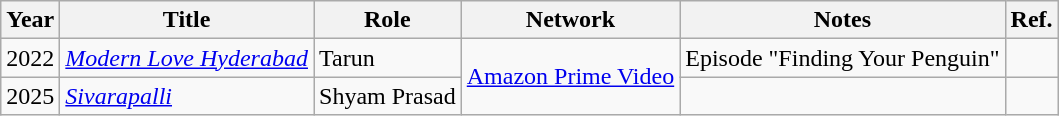<table class="wikitable">
<tr>
<th>Year</th>
<th>Title</th>
<th>Role</th>
<th>Network</th>
<th>Notes</th>
<th scope="col" class="unsortable">Ref.</th>
</tr>
<tr>
<td>2022</td>
<td><em><a href='#'>Modern Love Hyderabad</a></em></td>
<td>Tarun</td>
<td rowspan="2"><a href='#'>Amazon Prime Video</a></td>
<td>Episode "Finding Your Penguin"</td>
<td></td>
</tr>
<tr>
<td>2025</td>
<td><em><a href='#'>Sivarapalli</a></em></td>
<td>Shyam Prasad</td>
<td></td>
<td></td>
</tr>
</table>
